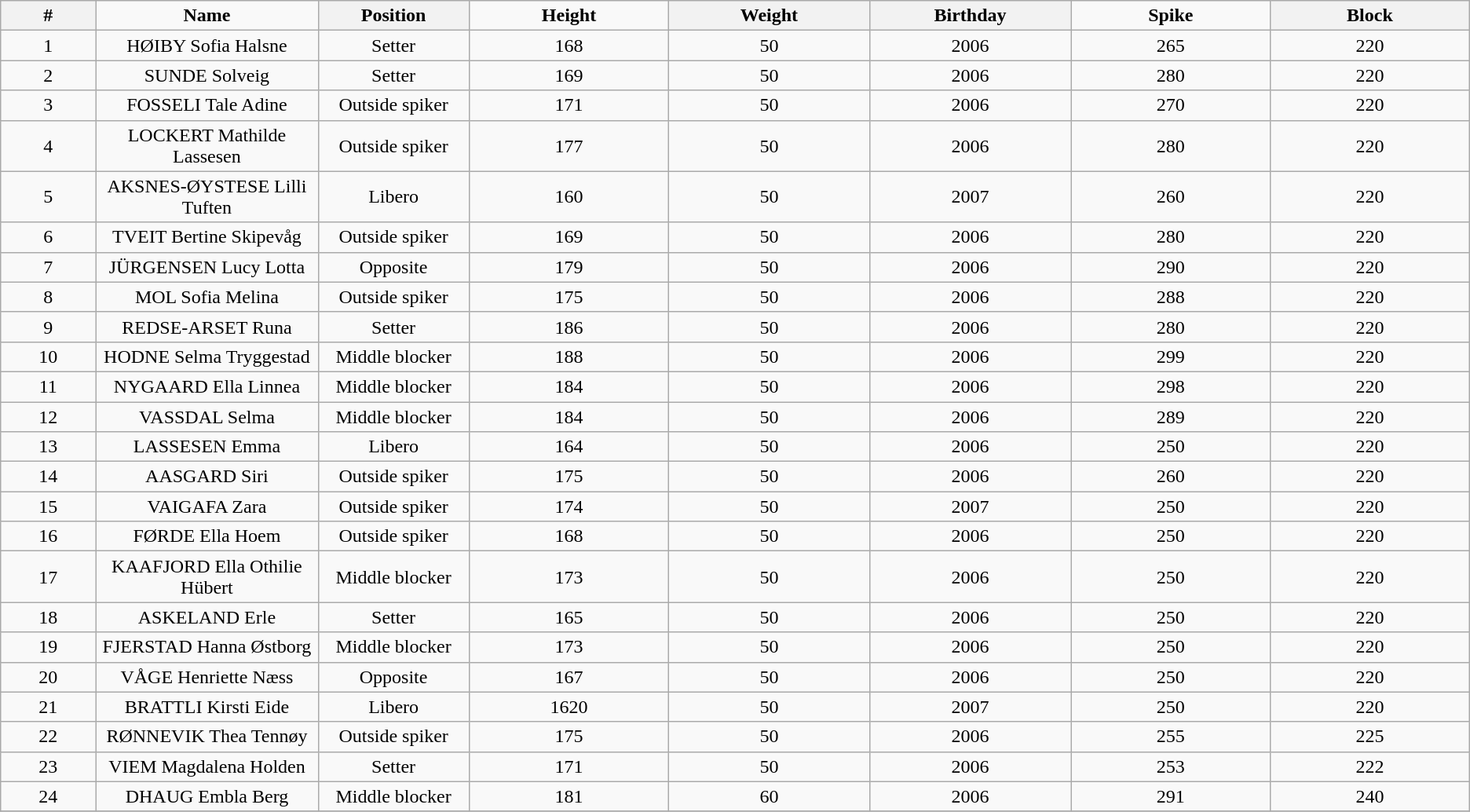<table class="wikitable sortable" style="text-align:center;">
<tr>
<th style="width:5em">#</th>
<td style="width:12em"><strong>Name</strong></td>
<th style="width:8em"><strong>Position</strong></th>
<td style="width:11em"><strong>Height</strong></td>
<th style="width:11em"><strong>Weight</strong></th>
<th style="width:11em"><strong>Birthday</strong></th>
<td style="width:11em"><strong>Spike</strong></td>
<th style="width:11em"><strong>Block</strong></th>
</tr>
<tr>
<td>1</td>
<td>HØIBY Sofia Halsne</td>
<td>Setter</td>
<td>168</td>
<td>50</td>
<td>2006</td>
<td>265</td>
<td>220</td>
</tr>
<tr>
<td>2</td>
<td>SUNDE Solveig</td>
<td>Setter</td>
<td>169</td>
<td>50</td>
<td>2006</td>
<td>280</td>
<td>220</td>
</tr>
<tr>
<td>3</td>
<td>FOSSELI Tale Adine</td>
<td>Outside spiker</td>
<td>171</td>
<td>50</td>
<td>2006</td>
<td>270</td>
<td>220</td>
</tr>
<tr>
<td>4</td>
<td>LOCKERT Mathilde Lassesen</td>
<td>Outside spiker</td>
<td>177</td>
<td>50</td>
<td>2006</td>
<td>280</td>
<td>220</td>
</tr>
<tr>
<td>5</td>
<td>AKSNES-ØYSTESE Lilli Tuften</td>
<td>Libero</td>
<td>160</td>
<td>50</td>
<td>2007</td>
<td>260</td>
<td>220</td>
</tr>
<tr>
<td>6</td>
<td>TVEIT Bertine Skipevåg</td>
<td>Outside spiker</td>
<td>169</td>
<td>50</td>
<td>2006</td>
<td>280</td>
<td>220</td>
</tr>
<tr>
<td>7</td>
<td>JÜRGENSEN Lucy Lotta</td>
<td>Opposite</td>
<td>179</td>
<td>50</td>
<td>2006</td>
<td>290</td>
<td>220</td>
</tr>
<tr>
<td>8</td>
<td>MOL Sofia Melina</td>
<td>Outside spiker</td>
<td>175</td>
<td>50</td>
<td>2006</td>
<td>288</td>
<td>220</td>
</tr>
<tr>
<td>9</td>
<td>REDSE-ARSET Runa</td>
<td>Setter</td>
<td>186</td>
<td>50</td>
<td>2006</td>
<td>280</td>
<td>220</td>
</tr>
<tr>
<td>10</td>
<td>HODNE Selma Tryggestad</td>
<td>Middle blocker</td>
<td>188</td>
<td>50</td>
<td>2006</td>
<td>299</td>
<td>220</td>
</tr>
<tr>
<td>11</td>
<td>NYGAARD Ella Linnea</td>
<td>Middle blocker</td>
<td>184</td>
<td>50</td>
<td>2006</td>
<td>298</td>
<td>220</td>
</tr>
<tr>
<td>12</td>
<td>VASSDAL Selma</td>
<td>Middle blocker</td>
<td>184</td>
<td>50</td>
<td>2006</td>
<td>289</td>
<td>220</td>
</tr>
<tr>
<td>13</td>
<td>LASSESEN Emma</td>
<td>Libero</td>
<td>164</td>
<td>50</td>
<td>2006</td>
<td>250</td>
<td>220</td>
</tr>
<tr>
<td>14</td>
<td>AASGARD Siri</td>
<td>Outside spiker</td>
<td>175</td>
<td>50</td>
<td>2006</td>
<td>260</td>
<td>220</td>
</tr>
<tr>
<td>15</td>
<td>VAIGAFA Zara</td>
<td>Outside spiker</td>
<td>174</td>
<td>50</td>
<td>2007</td>
<td>250</td>
<td>220</td>
</tr>
<tr>
<td>16</td>
<td>FØRDE Ella Hoem</td>
<td>Outside spiker</td>
<td>168</td>
<td>50</td>
<td>2006</td>
<td>250</td>
<td>220</td>
</tr>
<tr>
<td>17</td>
<td>KAAFJORD Ella Othilie Hübert</td>
<td>Middle blocker</td>
<td>173</td>
<td>50</td>
<td>2006</td>
<td>250</td>
<td>220</td>
</tr>
<tr>
<td>18</td>
<td>ASKELAND Erle</td>
<td>Setter</td>
<td>165</td>
<td>50</td>
<td>2006</td>
<td>250</td>
<td>220</td>
</tr>
<tr>
<td>19</td>
<td>FJERSTAD Hanna Østborg</td>
<td>Middle blocker</td>
<td>173</td>
<td>50</td>
<td>2006</td>
<td>250</td>
<td>220</td>
</tr>
<tr>
<td>20</td>
<td>VÅGE Henriette Næss</td>
<td>Opposite</td>
<td>167</td>
<td>50</td>
<td>2006</td>
<td>250</td>
<td>220</td>
</tr>
<tr>
<td>21</td>
<td>BRATTLI Kirsti Eide</td>
<td>Libero</td>
<td>1620</td>
<td>50</td>
<td>2007</td>
<td>250</td>
<td>220</td>
</tr>
<tr>
<td>22</td>
<td>RØNNEVIK Thea Tennøy</td>
<td>Outside spiker</td>
<td>175</td>
<td>50</td>
<td>2006</td>
<td>255</td>
<td>225</td>
</tr>
<tr>
<td>23</td>
<td>VIEM Magdalena Holden</td>
<td>Setter</td>
<td>171</td>
<td>50</td>
<td>2006</td>
<td>253</td>
<td>222</td>
</tr>
<tr>
<td>24</td>
<td>DHAUG Embla Berg</td>
<td>Middle blocker</td>
<td>181</td>
<td>60</td>
<td>2006</td>
<td>291</td>
<td>240</td>
</tr>
<tr>
</tr>
</table>
